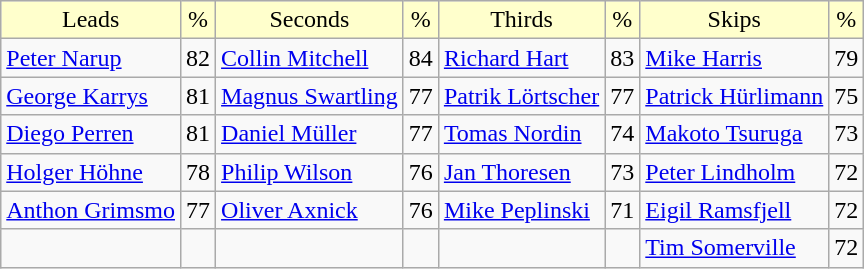<table class="wikitable">
<tr align=center bgcolor="#ffffcc">
<td>Leads</td>
<td>%</td>
<td>Seconds</td>
<td>%</td>
<td>Thirds</td>
<td>%</td>
<td>Skips</td>
<td>%</td>
</tr>
<tr>
<td> <a href='#'>Peter Narup</a></td>
<td>82</td>
<td> <a href='#'>Collin Mitchell</a></td>
<td>84</td>
<td> <a href='#'>Richard Hart</a></td>
<td>83</td>
<td> <a href='#'>Mike Harris</a></td>
<td>79</td>
</tr>
<tr>
<td> <a href='#'>George Karrys</a></td>
<td>81</td>
<td> <a href='#'>Magnus Swartling</a></td>
<td>77</td>
<td> <a href='#'>Patrik Lörtscher</a></td>
<td>77</td>
<td> <a href='#'>Patrick Hürlimann</a></td>
<td>75</td>
</tr>
<tr>
<td> <a href='#'>Diego Perren</a></td>
<td>81</td>
<td> <a href='#'>Daniel Müller</a></td>
<td>77</td>
<td> <a href='#'>Tomas Nordin</a></td>
<td>74</td>
<td> <a href='#'>Makoto Tsuruga</a></td>
<td>73</td>
</tr>
<tr>
<td> <a href='#'>Holger Höhne</a></td>
<td>78</td>
<td> <a href='#'>Philip Wilson</a></td>
<td>76</td>
<td> <a href='#'>Jan Thoresen</a></td>
<td>73</td>
<td> <a href='#'>Peter Lindholm</a></td>
<td>72</td>
</tr>
<tr>
<td> <a href='#'>Anthon Grimsmo</a></td>
<td>77</td>
<td> <a href='#'>Oliver Axnick</a></td>
<td>76</td>
<td> <a href='#'>Mike Peplinski</a></td>
<td>71</td>
<td> <a href='#'>Eigil Ramsfjell</a></td>
<td>72</td>
</tr>
<tr>
<td></td>
<td></td>
<td></td>
<td></td>
<td></td>
<td></td>
<td> <a href='#'>Tim Somerville</a></td>
<td>72</td>
</tr>
</table>
